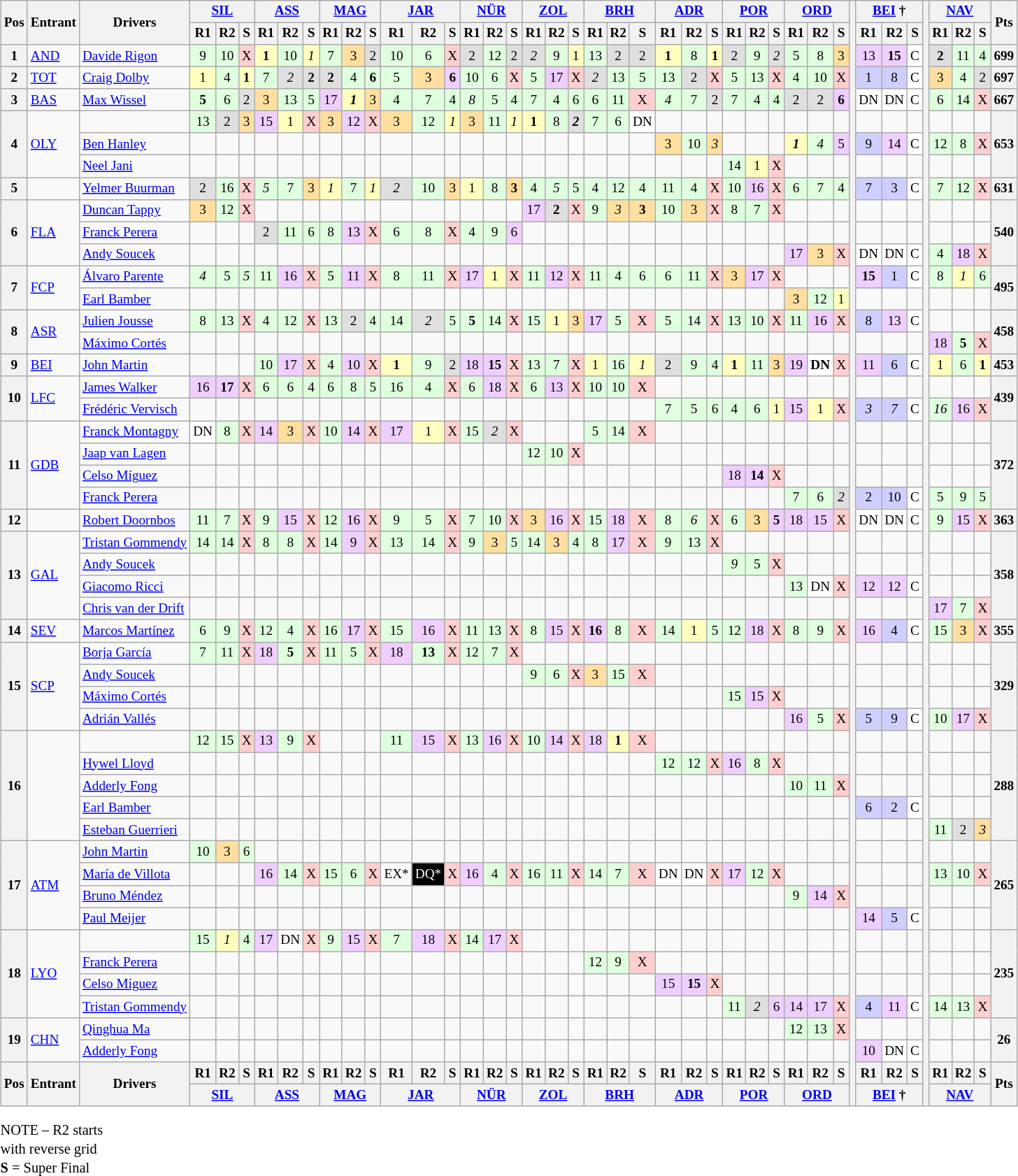<table>
<tr>
<td><br><table class="wikitable" style="font-size:80%; text-align:center">
<tr>
<th rowspan=2 valign=middle>Pos</th>
<th rowspan=2 valign=middle>Entrant</th>
<th rowspan=2 valign=middle>Drivers</th>
<th colspan=3><a href='#'>SIL</a><br></th>
<th colspan=3><a href='#'>ASS</a><br></th>
<th colspan=3><a href='#'>MAG</a><br></th>
<th colspan=3><a href='#'>JAR</a><br></th>
<th colspan=3><a href='#'>NÜR</a><br></th>
<th colspan=3><a href='#'>ZOL</a><br></th>
<th colspan=3><a href='#'>BRH</a><br></th>
<th colspan=3><a href='#'>ADR</a><br></th>
<th colspan=3><a href='#'>POR</a><br></th>
<th colspan=3><a href='#'>ORD</a><br></th>
<th rowspan=50></th>
<th colspan=3><a href='#'>BEI</a> †<br></th>
<th rowspan=50></th>
<th colspan=3><a href='#'>NAV</a><br></th>
<th rowspan=2 valign=middle>Pts</th>
</tr>
<tr>
<th>R1</th>
<th>R2</th>
<th>S</th>
<th>R1</th>
<th>R2</th>
<th>S</th>
<th>R1</th>
<th>R2</th>
<th>S</th>
<th>R1</th>
<th>R2</th>
<th>S</th>
<th>R1</th>
<th>R2</th>
<th>S</th>
<th>R1</th>
<th>R2</th>
<th>S</th>
<th>R1</th>
<th>R2</th>
<th>S</th>
<th>R1</th>
<th>R2</th>
<th>S</th>
<th>R1</th>
<th>R2</th>
<th>S</th>
<th>R1</th>
<th>R2</th>
<th>S</th>
<th>R1</th>
<th>R2</th>
<th>S</th>
<th>R1</th>
<th>R2</th>
<th>S</th>
</tr>
<tr>
<th>1</th>
<td align=left> <a href='#'>AND</a></td>
<td align=left> <a href='#'>Davide Rigon</a></td>
<td style="background:#dfffdf;">9</td>
<td style="background:#dfffdf;">10</td>
<td style="background:#ffcfcf;">X</td>
<td style="background:#ffffbf;"><strong>1</strong></td>
<td style="background:#dfffdf;">10</td>
<td style="background:#ffffbf;"><em>1</em></td>
<td style="background:#dfffdf;">7</td>
<td style="background:#ffdf9f;">3</td>
<td style="background:#dfdfdf;">2</td>
<td style="background:#dfffdf;">10</td>
<td style="background:#dfffdf;">6</td>
<td style="background:#ffcfcf;">X</td>
<td style="background:#dfdfdf;">2</td>
<td style="background:#dfffdf;">12</td>
<td style="background:#dfdfdf;">2</td>
<td style="background:#dfdfdf;"><em>2</em></td>
<td style="background:#dfffdf;">9</td>
<td style="background:#ffffbf;">1</td>
<td style="background:#dfffdf;">13</td>
<td style="background:#dfdfdf;">2</td>
<td style="background:#dfdfdf;">2</td>
<td style="background:#ffffbf;"><strong>1</strong></td>
<td style="background:#dfffdf;">8</td>
<td style="background:#ffffbf;"><strong>1</strong></td>
<td style="background:#dfdfdf;">2</td>
<td style="background:#dfffdf;">9</td>
<td style="background:#dfdfdf;"><em>2</em></td>
<td style="background:#dfffdf;">5</td>
<td style="background:#dfffdf;">8</td>
<td style="background:#ffdf9f;">3</td>
<td style="background:#efcfff;">13</td>
<td style="background:#efcfff;"><strong>15</strong></td>
<td style="background:#ffffff;">C</td>
<td style="background:#dfdfdf;"><strong>2</strong></td>
<td style="background:#dfffdf;">11</td>
<td style="background:#dfffdf;">4</td>
<th>699</th>
</tr>
<tr>
<th>2</th>
<td align=left> <a href='#'>TOT</a></td>
<td align=left> <a href='#'>Craig Dolby</a></td>
<td style="background:#ffffbf;">1</td>
<td style="background:#dfffdf;">4</td>
<td style="background:#ffffbf;"><strong>1</strong></td>
<td style="background:#dfffdf;">7</td>
<td style="background:#dfdfdf;"><em>2</em></td>
<td style="background:#dfdfdf;"><strong>2</strong></td>
<td style="background:#dfdfdf;"><strong>2</strong></td>
<td style="background:#dfffdf;">4</td>
<td style="background:#dfffdf;"><strong>6</strong></td>
<td style="background:#dfffdf;">5</td>
<td style="background:#ffdf9f;">3</td>
<td style="background:#efcfff;"><strong>6</strong></td>
<td style="background:#dfffdf;">10</td>
<td style="background:#dfffdf;">6</td>
<td style="background:#ffcfcf;">X</td>
<td style="background:#dfffdf;">5</td>
<td style="background:#efcfff;">17</td>
<td style="background:#ffcfcf;">X</td>
<td style="background:#dfdfdf;"><em>2</em></td>
<td style="background:#dfffdf;">13</td>
<td style="background:#dfffdf;">5</td>
<td style="background:#dfffdf;">13</td>
<td style="background:#dfdfdf;">2</td>
<td style="background:#ffcfcf;">X</td>
<td style="background:#dfffdf;">5</td>
<td style="background:#dfffdf;">13</td>
<td style="background:#ffcfcf;">X</td>
<td style="background:#dfffdf;">4</td>
<td style="background:#dfffdf;">10</td>
<td style="background:#ffcfcf;">X</td>
<td style="background:#cfcfff;">1</td>
<td style="background:#cfcfff;">8</td>
<td style="background:#ffffff;">C</td>
<td style="background:#ffdf9f;">3</td>
<td style="background:#dfffdf;">4</td>
<td style="background:#dfdfdf;">2</td>
<th>697</th>
</tr>
<tr>
<th>3</th>
<td align=left> <a href='#'>BAS</a></td>
<td align=left> <a href='#'>Max Wissel</a></td>
<td style="background:#dfffdf;"><strong>5</strong></td>
<td style="background:#dfffdf;">6</td>
<td style="background:#dfdfdf;">2</td>
<td style="background:#ffdf9f;">3</td>
<td style="background:#dfffdf;">13</td>
<td style="background:#dfffdf;">5</td>
<td style="background:#efcfff;">17</td>
<td style="background:#ffffbf;"><strong><em>1</em></strong></td>
<td style="background:#ffdf9f;">3</td>
<td style="background:#dfffdf;">4</td>
<td style="background:#dfffdf;">7</td>
<td style="background:#dfffdf;">4</td>
<td style="background:#dfffdf;"><em>8</em></td>
<td style="background:#dfffdf;">5</td>
<td style="background:#dfffdf;">4</td>
<td style="background:#dfffdf;">7</td>
<td style="background:#dfffdf;">4</td>
<td style="background:#dfffdf;">6</td>
<td style="background:#dfffdf;">6</td>
<td style="background:#dfffdf;">11</td>
<td style="background:#ffcfcf;">X</td>
<td style="background:#dfffdf;"><em>4</em></td>
<td style="background:#dfffdf;">7</td>
<td style="background:#dfdfdf;">2</td>
<td style="background:#dfffdf;">7</td>
<td style="background:#dfffdf;">4</td>
<td style="background:#dfffdf;">4</td>
<td style="background:#dfdfdf;">2</td>
<td style="background:#dfdfdf;">2</td>
<td style="background:#efcfff;"><strong>6</strong></td>
<td style="background:#ffffff;">DN</td>
<td style="background:#ffffff;">DN</td>
<td style="background:#ffffff;">C</td>
<td style="background:#dfffdf;">6</td>
<td style="background:#dfffdf;">14</td>
<td style="background:#ffcfcf;">X</td>
<th>667</th>
</tr>
<tr>
<th rowspan=3>4</th>
<td rowspan=3 align=left> <a href='#'>OLY</a></td>
<td align=left></td>
<td style="background:#dfffdf;">13</td>
<td style="background:#dfdfdf;">2</td>
<td style="background:#ffdf9f;">3</td>
<td style="background:#efcfff;">15</td>
<td style="background:#ffffbf;">1</td>
<td style="background:#ffcfcf;">X</td>
<td style="background:#ffdf9f;">3</td>
<td style="background:#efcfff;">12</td>
<td style="background:#ffcfcf;">X</td>
<td style="background:#ffdf9f;">3</td>
<td style="background:#dfffdf;">12</td>
<td style="background:#ffffbf;"><em>1</em></td>
<td style="background:#ffdf9f;">3</td>
<td style="background:#dfffdf;">11</td>
<td style="background:#ffffbf;"><em>1</em></td>
<td style="background:#ffffbf;"><strong>1</strong></td>
<td style="background:#dfffdf;">8</td>
<td style="background:#dfdfdf;"><strong><em>2</em></strong></td>
<td style="background:#dfffdf;">7</td>
<td style="background:#dfffdf;">6</td>
<td style="background:#ffffff;">DN</td>
<td></td>
<td></td>
<td></td>
<td></td>
<td></td>
<td></td>
<td></td>
<td></td>
<td></td>
<td></td>
<td></td>
<td></td>
<td></td>
<td></td>
<td></td>
<th rowspan=3>653</th>
</tr>
<tr>
<td align=left> <a href='#'>Ben Hanley</a></td>
<td></td>
<td></td>
<td></td>
<td></td>
<td></td>
<td></td>
<td></td>
<td></td>
<td></td>
<td></td>
<td></td>
<td></td>
<td></td>
<td></td>
<td></td>
<td></td>
<td></td>
<td></td>
<td></td>
<td></td>
<td></td>
<td style="background:#ffdf9f;">3</td>
<td style="background:#dfffdf;">10</td>
<td style="background:#ffdf9f;"><em>3</em></td>
<td></td>
<td></td>
<td></td>
<td style="background:#ffffbf;"><strong><em>1</em></strong></td>
<td style="background:#dfffdf;"><em>4</em></td>
<td style="background:#efcfff;">5</td>
<td style="background:#cfcfff;">9</td>
<td style="background:#efcfff;">14</td>
<td style="background:#ffffff;">C</td>
<td style="background:#dfffdf;">12</td>
<td style="background:#dfffdf;">8</td>
<td style="background:#ffcfcf;">X</td>
</tr>
<tr>
<td align=left> <a href='#'>Neel Jani</a></td>
<td></td>
<td></td>
<td></td>
<td></td>
<td></td>
<td></td>
<td></td>
<td></td>
<td></td>
<td></td>
<td></td>
<td></td>
<td></td>
<td></td>
<td></td>
<td></td>
<td></td>
<td></td>
<td></td>
<td></td>
<td></td>
<td></td>
<td></td>
<td></td>
<td style="background:#dfffdf;">14</td>
<td style="background:#ffffbf;">1</td>
<td style="background:#ffcfcf;">X</td>
<td></td>
<td></td>
<td></td>
<td></td>
<td></td>
<td></td>
<td></td>
<td></td>
<td></td>
</tr>
<tr>
<th>5</th>
<td align=left></td>
<td align=left> <a href='#'>Yelmer Buurman</a></td>
<td style="background:#dfdfdf;">2</td>
<td style="background:#dfffdf;">16</td>
<td style="background:#ffcfcf;">X</td>
<td style="background:#dfffdf;"><em>5</em></td>
<td style="background:#dfffdf;">7</td>
<td style="background:#ffdf9f;">3</td>
<td style="background:#ffffbf;"><em>1</em></td>
<td style="background:#dfffdf;">7</td>
<td style="background:#ffffbf;"><em>1</em></td>
<td style="background:#dfdfdf;"><em>2</em></td>
<td style="background:#dfffdf;">10</td>
<td style="background:#ffdf9f;">3</td>
<td style="background:#ffffbf;">1</td>
<td style="background:#dfffdf;">8</td>
<td style="background:#ffdf9f;"><strong>3</strong></td>
<td style="background:#dfffdf;">4</td>
<td style="background:#dfffdf;"><em>5</em></td>
<td style="background:#dfffdf;">5</td>
<td style="background:#dfffdf;">4</td>
<td style="background:#dfffdf;">12</td>
<td style="background:#dfffdf;">4</td>
<td style="background:#dfffdf;">11</td>
<td style="background:#dfffdf;">4</td>
<td style="background:#ffcfcf;">X</td>
<td style="background:#dfffdf;">10</td>
<td style="background:#efcfff;">16</td>
<td style="background:#ffcfcf;">X</td>
<td style="background:#dfffdf;">6</td>
<td style="background:#dfffdf;">7</td>
<td style="background:#dfffdf;">4</td>
<td style="background:#cfcfff;">7</td>
<td style="background:#cfcfff;">3</td>
<td style="background:#ffffff;">C</td>
<td style="background:#dfffdf;">7</td>
<td style="background:#dfffdf;">12</td>
<td style="background:#ffcfcf;">X</td>
<th>631</th>
</tr>
<tr>
<th rowspan=3>6</th>
<td rowspan=3 align=left> <a href='#'>FLA</a></td>
<td align=left> <a href='#'>Duncan Tappy</a></td>
<td style="background:#ffdf9f;">3</td>
<td style="background:#dfffdf;">12</td>
<td style="background:#ffcfcf;">X</td>
<td></td>
<td></td>
<td></td>
<td></td>
<td></td>
<td></td>
<td></td>
<td></td>
<td></td>
<td></td>
<td></td>
<td></td>
<td style="background:#efcfff;">17</td>
<td style="background:#dfdfdf;"><strong>2</strong></td>
<td style="background:#ffcfcf;">X</td>
<td style="background:#dfffdf;">9</td>
<td style="background:#ffdf9f;"><em>3</em></td>
<td style="background:#ffdf9f;"><strong>3</strong></td>
<td style="background:#dfffdf;">10</td>
<td style="background:#ffdf9f;">3</td>
<td style="background:#ffcfcf;">X</td>
<td style="background:#dfffdf;">8</td>
<td style="background:#dfffdf;">7</td>
<td style="background:#ffcfcf;">X</td>
<td></td>
<td></td>
<td></td>
<td></td>
<td></td>
<td></td>
<td></td>
<td></td>
<td></td>
<th rowspan=3>540</th>
</tr>
<tr>
<td align=left> <a href='#'>Franck Perera</a></td>
<td></td>
<td></td>
<td></td>
<td style="background:#dfdfdf;">2</td>
<td style="background:#dfffdf;">11</td>
<td style="background:#dfffdf;">6</td>
<td style="background:#dfffdf;">8</td>
<td style="background:#efcfff;">13</td>
<td style="background:#ffcfcf;">X</td>
<td style="background:#dfffdf;">6</td>
<td style="background:#dfffdf;">8</td>
<td style="background:#ffcfcf;">X</td>
<td style="background:#dfffdf;">4</td>
<td style="background:#dfffdf;">9</td>
<td style="background:#efcfff;">6</td>
<td></td>
<td></td>
<td></td>
<td></td>
<td></td>
<td></td>
<td></td>
<td></td>
<td></td>
<td></td>
<td></td>
<td></td>
<td></td>
<td></td>
<td></td>
<td></td>
<td></td>
<td></td>
<td></td>
<td></td>
<td></td>
</tr>
<tr>
<td align=left> <a href='#'>Andy Soucek</a></td>
<td></td>
<td></td>
<td></td>
<td></td>
<td></td>
<td></td>
<td></td>
<td></td>
<td></td>
<td></td>
<td></td>
<td></td>
<td></td>
<td></td>
<td></td>
<td></td>
<td></td>
<td></td>
<td></td>
<td></td>
<td></td>
<td></td>
<td></td>
<td></td>
<td></td>
<td></td>
<td></td>
<td style="background:#efcfff;">17</td>
<td style="background:#ffdf9f;">3</td>
<td style="background:#ffcfcf;">X</td>
<td style="background:#ffffff;">DN</td>
<td style="background:#ffffff;">DN</td>
<td style="background:#ffffff;">C</td>
<td style="background:#dfffdf;">4</td>
<td style="background:#efcfff;">18</td>
<td style="background:#ffcfcf;">X</td>
</tr>
<tr>
<th rowspan=2>7</th>
<td rowspan=2 align=left> <a href='#'>FCP</a></td>
<td align=left> <a href='#'>Álvaro Parente</a></td>
<td style="background:#dfffdf;"><em>4</em></td>
<td style="background:#dfffdf;">5</td>
<td style="background:#dfffdf;"><em>5</em></td>
<td style="background:#dfffdf;">11</td>
<td style="background:#efcfff;">16</td>
<td style="background:#ffcfcf;">X</td>
<td style="background:#dfffdf;">5</td>
<td style="background:#efcfff;">11</td>
<td style="background:#ffcfcf;">X</td>
<td style="background:#dfffdf;">8</td>
<td style="background:#dfffdf;">11</td>
<td style="background:#ffcfcf;">X</td>
<td style="background:#efcfff;">17</td>
<td style="background:#ffffbf;">1</td>
<td style="background:#ffcfcf;">X</td>
<td style="background:#dfffdf;">11</td>
<td style="background:#efcfff;">12</td>
<td style="background:#ffcfcf;">X</td>
<td style="background:#dfffdf;">11</td>
<td style="background:#dfffdf;">4</td>
<td style="background:#dfffdf;">6</td>
<td style="background:#dfffdf;">6</td>
<td style="background:#dfffdf;">11</td>
<td style="background:#ffcfcf;">X</td>
<td style="background:#ffdf9f;">3</td>
<td style="background:#efcfff;">17</td>
<td style="background:#ffcfcf;">X</td>
<td></td>
<td></td>
<td></td>
<td style="background:#efcfff;"><strong>15</strong></td>
<td style="background:#cfcfff;">1</td>
<td style="background:#ffffff;">C</td>
<td style="background:#dfffdf;">8</td>
<td style="background:#ffffbf;"><em>1</em></td>
<td style="background:#dfffdf;">6</td>
<th rowspan=2>495</th>
</tr>
<tr>
<td align=left> <a href='#'>Earl Bamber</a></td>
<td></td>
<td></td>
<td></td>
<td></td>
<td></td>
<td></td>
<td></td>
<td></td>
<td></td>
<td></td>
<td></td>
<td></td>
<td></td>
<td></td>
<td></td>
<td></td>
<td></td>
<td></td>
<td></td>
<td></td>
<td></td>
<td></td>
<td></td>
<td></td>
<td></td>
<td></td>
<td></td>
<td style="background:#ffdf9f;">3</td>
<td style="background:#dfffdf;">12</td>
<td style="background:#ffffbf;">1</td>
<td></td>
<td></td>
<td></td>
<td></td>
<td></td>
<td></td>
</tr>
<tr>
<th rowspan=2>8</th>
<td rowspan=2 align=left> <a href='#'>ASR</a></td>
<td align=left> <a href='#'>Julien Jousse</a></td>
<td style="background:#dfffdf;">8</td>
<td style="background:#dfffdf;">13</td>
<td style="background:#ffcfcf;">X</td>
<td style="background:#dfffdf;">4</td>
<td style="background:#dfffdf;">12</td>
<td style="background:#ffcfcf;">X</td>
<td style="background:#dfffdf;">13</td>
<td style="background:#dfdfdf;">2</td>
<td style="background:#dfffdf;">4</td>
<td style="background:#dfffdf;">14</td>
<td style="background:#dfdfdf;"><em>2</em></td>
<td style="background:#dfffdf;">5</td>
<td style="background:#dfffdf;"><strong>5</strong></td>
<td style="background:#dfffdf;">14</td>
<td style="background:#ffcfcf;">X</td>
<td style="background:#dfffdf;">15</td>
<td style="background:#ffffbf;">1</td>
<td style="background:#ffdf9f;">3</td>
<td style="background:#efcfff;">17</td>
<td style="background:#dfffdf;">5</td>
<td style="background:#ffcfcf;">X</td>
<td style="background:#dfffdf;">5</td>
<td style="background:#dfffdf;">14</td>
<td style="background:#ffcfcf;">X</td>
<td style="background:#dfffdf;">13</td>
<td style="background:#dfffdf;">10</td>
<td style="background:#ffcfcf;">X</td>
<td style="background:#dfffdf;">11</td>
<td style="background:#efcfff;">16</td>
<td style="background:#ffcfcf;">X</td>
<td style="background:#cfcfff;">8</td>
<td style="background:#efcfff;">13</td>
<td style="background:#ffffff;">C</td>
<td></td>
<td></td>
<td></td>
<th rowspan=2>458</th>
</tr>
<tr>
<td align=left> <a href='#'>Máximo Cortés</a></td>
<td></td>
<td></td>
<td></td>
<td></td>
<td></td>
<td></td>
<td></td>
<td></td>
<td></td>
<td></td>
<td></td>
<td></td>
<td></td>
<td></td>
<td></td>
<td></td>
<td></td>
<td></td>
<td></td>
<td></td>
<td></td>
<td></td>
<td></td>
<td></td>
<td></td>
<td></td>
<td></td>
<td></td>
<td></td>
<td></td>
<td></td>
<td></td>
<td></td>
<td style="background:#efcfff;">18</td>
<td style="background:#dfffdf;"><strong>5</strong></td>
<td style="background:#ffcfcf;">X</td>
</tr>
<tr>
<th>9</th>
<td align=left> <a href='#'>BEI</a></td>
<td align=left> <a href='#'>John Martin</a></td>
<td></td>
<td></td>
<td></td>
<td style="background:#dfffdf;">10</td>
<td style="background:#efcfff;">17</td>
<td style="background:#ffcfcf;">X</td>
<td style="background:#dfffdf;">4</td>
<td style="background:#efcfff;">10</td>
<td style="background:#ffcfcf;">X</td>
<td style="background:#ffffbf;"><strong>1</strong></td>
<td style="background:#dfffdf;">9</td>
<td style="background:#dfdfdf;">2</td>
<td style="background:#efcfff;">18</td>
<td style="background:#efcfff;"><strong>15</strong></td>
<td style="background:#ffcfcf;">X</td>
<td style="background:#dfffdf;">13</td>
<td style="background:#dfffdf;">7</td>
<td style="background:#ffcfcf;">X</td>
<td style="background:#ffffbf;">1</td>
<td style="background:#dfffdf;">16</td>
<td style="background:#ffffbf;"><em>1</em></td>
<td style="background:#dfdfdf;">2</td>
<td style="background:#dfffdf;">9</td>
<td style="background:#dfffdf;">4</td>
<td style="background:#ffffbf;"><strong>1</strong></td>
<td style="background:#dfffdf;">11</td>
<td style="background:#ffdf9f;">3</td>
<td style="background:#efcfff;">19</td>
<td style="background:#ffffff;"><strong>DN</strong></td>
<td style="background:#ffcfcf;">X</td>
<td style="background:#efcfff;">11</td>
<td style="background:#cfcfff;">6</td>
<td style="background:#ffffff;">C</td>
<td style="background:#ffffbf;">1</td>
<td style="background:#dfffdf;">6</td>
<td style="background:#ffffbf;"><strong>1</strong></td>
<th>453</th>
</tr>
<tr>
<th rowspan=2>10</th>
<td rowspan=2 align=left> <a href='#'>LFC</a></td>
<td align=left> <a href='#'>James Walker</a></td>
<td style="background:#efcfff;">16</td>
<td style="background:#efcfff;"><strong>17</strong></td>
<td style="background:#ffcfcf;">X</td>
<td style="background:#dfffdf;">6</td>
<td style="background:#dfffdf;">6</td>
<td style="background:#dfffdf;">4</td>
<td style="background:#dfffdf;">6</td>
<td style="background:#dfffdf;">8</td>
<td style="background:#dfffdf;">5</td>
<td style="background:#dfffdf;">16</td>
<td style="background:#dfffdf;">4</td>
<td style="background:#ffcfcf;">X</td>
<td style="background:#dfffdf;">6</td>
<td style="background:#efcfff;">18</td>
<td style="background:#ffcfcf;">X</td>
<td style="background:#dfffdf;">6</td>
<td style="background:#efcfff;">13</td>
<td style="background:#ffcfcf;">X</td>
<td style="background:#dfffdf;">10</td>
<td style="background:#dfffdf;">10</td>
<td style="background:#ffcfcf;">X</td>
<td></td>
<td></td>
<td></td>
<td></td>
<td></td>
<td></td>
<td></td>
<td></td>
<td></td>
<td></td>
<td></td>
<td></td>
<td></td>
<td></td>
<td></td>
<th rowspan=2>439</th>
</tr>
<tr>
<td align=left> <a href='#'>Frédéric Vervisch</a></td>
<td></td>
<td></td>
<td></td>
<td></td>
<td></td>
<td></td>
<td></td>
<td></td>
<td></td>
<td></td>
<td></td>
<td></td>
<td></td>
<td></td>
<td></td>
<td></td>
<td></td>
<td></td>
<td></td>
<td></td>
<td></td>
<td style="background:#dfffdf;">7</td>
<td style="background:#dfffdf;">5</td>
<td style="background:#dfffdf;">6</td>
<td style="background:#dfffdf;">4</td>
<td style="background:#dfffdf;">6</td>
<td style="background:#ffffbf;">1</td>
<td style="background:#efcfff;">15</td>
<td style="background:#ffffbf;">1</td>
<td style="background:#ffcfcf;">X</td>
<td style="background:#cfcfff;"><em>3</em></td>
<td style="background:#cfcfff;"><em>7</em></td>
<td style="background:#ffffff;">C</td>
<td style="background:#dfffdf;"><em>16</em></td>
<td style="background:#efcfff;">16</td>
<td style="background:#ffcfcf;">X</td>
</tr>
<tr>
<th rowspan=4>11</th>
<td rowspan=4 align=left> <a href='#'>GDB</a></td>
<td align=left> <a href='#'>Franck Montagny</a></td>
<td style="background:#ffffff;">DN</td>
<td style="background:#dfffdf;">8</td>
<td style="background:#ffcfcf;">X</td>
<td style="background:#efcfff;">14</td>
<td style="background:#ffdf9f;">3</td>
<td style="background:#ffcfcf;">X</td>
<td style="background:#dfffdf;">10</td>
<td style="background:#efcfff;">14</td>
<td style="background:#ffcfcf;">X</td>
<td style="background:#efcfff;">17</td>
<td style="background:#ffffbf;">1</td>
<td style="background:#ffcfcf;">X</td>
<td style="background:#dfffdf;">15</td>
<td style="background:#dfdfdf;"><em>2</em></td>
<td style="background:#ffcfcf;">X</td>
<td></td>
<td></td>
<td></td>
<td style="background:#dfffdf;">5</td>
<td style="background:#dfffdf;">14</td>
<td style="background:#ffcfcf;">X</td>
<td></td>
<td></td>
<td></td>
<td></td>
<td></td>
<td></td>
<td></td>
<td></td>
<td></td>
<td></td>
<td></td>
<td></td>
<td></td>
<td></td>
<td></td>
<th rowspan=4>372</th>
</tr>
<tr>
<td align=left> <a href='#'>Jaap van Lagen</a></td>
<td></td>
<td></td>
<td></td>
<td></td>
<td></td>
<td></td>
<td></td>
<td></td>
<td></td>
<td></td>
<td></td>
<td></td>
<td></td>
<td></td>
<td></td>
<td style="background:#dfffdf;">12</td>
<td style="background:#dfffdf;">10</td>
<td style="background:#ffcfcf;">X</td>
<td></td>
<td></td>
<td></td>
<td></td>
<td></td>
<td></td>
<td></td>
<td></td>
<td></td>
<td></td>
<td></td>
<td></td>
<td></td>
<td></td>
<td></td>
<td></td>
<td></td>
<td></td>
</tr>
<tr>
<td align=left> <a href='#'>Celso Míguez</a></td>
<td></td>
<td></td>
<td></td>
<td></td>
<td></td>
<td></td>
<td></td>
<td></td>
<td></td>
<td></td>
<td></td>
<td></td>
<td></td>
<td></td>
<td></td>
<td></td>
<td></td>
<td></td>
<td></td>
<td></td>
<td></td>
<td></td>
<td></td>
<td></td>
<td style="background:#efcfff;">18</td>
<td style="background:#efcfff;"><strong>14</strong></td>
<td style="background:#ffcfcf;">X</td>
<td></td>
<td></td>
<td></td>
<td></td>
<td></td>
<td></td>
<td></td>
<td></td>
<td></td>
</tr>
<tr>
<td align=left> <a href='#'>Franck Perera</a></td>
<td></td>
<td></td>
<td></td>
<td></td>
<td></td>
<td></td>
<td></td>
<td></td>
<td></td>
<td></td>
<td></td>
<td></td>
<td></td>
<td></td>
<td></td>
<td></td>
<td></td>
<td></td>
<td></td>
<td></td>
<td></td>
<td></td>
<td></td>
<td></td>
<td></td>
<td></td>
<td></td>
<td style="background:#dfffdf;">7</td>
<td style="background:#dfffdf;">6</td>
<td style="background:#dfdfdf;"><em>2</em></td>
<td style="background:#cfcfff;">2</td>
<td style="background:#cfcfff;">10</td>
<td style="background:#ffffff;">C</td>
<td style="background:#dfffdf;">5</td>
<td style="background:#dfffdf;">9</td>
<td style="background:#dfffdf;">5</td>
</tr>
<tr>
<th>12</th>
<td align=left></td>
<td align=left> <a href='#'>Robert Doornbos</a></td>
<td style="background:#dfffdf;">11</td>
<td style="background:#dfffdf;">7</td>
<td style="background:#ffcfcf;">X</td>
<td style="background:#dfffdf;">9</td>
<td style="background:#efcfff;">15</td>
<td style="background:#ffcfcf;">X</td>
<td style="background:#dfffdf;">12</td>
<td style="background:#efcfff;">16</td>
<td style="background:#ffcfcf;">X</td>
<td style="background:#dfffdf;">9</td>
<td style="background:#dfffdf;">5</td>
<td style="background:#ffcfcf;">X</td>
<td style="background:#dfffdf;">7</td>
<td style="background:#dfffdf;">10</td>
<td style="background:#ffcfcf;">X</td>
<td style="background:#ffdf9f;">3</td>
<td style="background:#efcfff;">16</td>
<td style="background:#ffcfcf;">X</td>
<td style="background:#dfffdf;">15</td>
<td style="background:#efcfff;">18</td>
<td style="background:#ffcfcf;">X</td>
<td style="background:#dfffdf;">8</td>
<td style="background:#dfffdf;"><em>6</em></td>
<td style="background:#ffcfcf;">X</td>
<td style="background:#dfffdf;">6</td>
<td style="background:#ffdf9f;">3</td>
<td style="background:#efcfff;"><strong>5</strong></td>
<td style="background:#efcfff;">18</td>
<td style="background:#efcfff;">15</td>
<td style="background:#ffcfcf;">X</td>
<td style="background:#ffffff;">DN</td>
<td style="background:#ffffff;">DN</td>
<td style="background:#ffffff;">C</td>
<td style="background:#dfffdf;">9</td>
<td style="background:#efcfff;">15</td>
<td style="background:#ffcfcf;">X</td>
<th>363</th>
</tr>
<tr>
<th rowspan=4>13</th>
<td rowspan=4 align=left> <a href='#'>GAL</a></td>
<td align=left> <a href='#'>Tristan Gommendy</a></td>
<td style="background:#dfffdf;">14</td>
<td style="background:#dfffdf;">14</td>
<td style="background:#ffcfcf;">X</td>
<td style="background:#dfffdf;">8</td>
<td style="background:#dfffdf;">8</td>
<td style="background:#ffcfcf;">X</td>
<td style="background:#dfffdf;">14</td>
<td style="background:#efcfff;">9</td>
<td style="background:#ffcfcf;">X</td>
<td style="background:#dfffdf;">13</td>
<td style="background:#dfffdf;">14</td>
<td style="background:#ffcfcf;">X</td>
<td style="background:#dfffdf;">9</td>
<td style="background:#ffdf9f;">3</td>
<td style="background:#dfffdf;">5</td>
<td style="background:#dfffdf;">14</td>
<td style="background:#ffdf9f;">3</td>
<td style="background:#dfffdf;">4</td>
<td style="background:#dfffdf;">8</td>
<td style="background:#efcfff;">17</td>
<td style="background:#ffcfcf;">X</td>
<td style="background:#dfffdf;">9</td>
<td style="background:#dfffdf;">13</td>
<td style="background:#ffcfcf;">X</td>
<td></td>
<td></td>
<td></td>
<td></td>
<td></td>
<td></td>
<td></td>
<td></td>
<td></td>
<td></td>
<td></td>
<td></td>
<th rowspan=4>358</th>
</tr>
<tr>
<td align=left> <a href='#'>Andy Soucek</a></td>
<td></td>
<td></td>
<td></td>
<td></td>
<td></td>
<td></td>
<td></td>
<td></td>
<td></td>
<td></td>
<td></td>
<td></td>
<td></td>
<td></td>
<td></td>
<td></td>
<td></td>
<td></td>
<td></td>
<td></td>
<td></td>
<td></td>
<td></td>
<td></td>
<td style="background:#dfffdf;"><em>9</em></td>
<td style="background:#dfffdf;">5</td>
<td style="background:#ffcfcf;">X</td>
<td></td>
<td></td>
<td></td>
<td></td>
<td></td>
<td></td>
<td></td>
<td></td>
<td></td>
</tr>
<tr>
<td align=left> <a href='#'>Giacomo Ricci</a></td>
<td></td>
<td></td>
<td></td>
<td></td>
<td></td>
<td></td>
<td></td>
<td></td>
<td></td>
<td></td>
<td></td>
<td></td>
<td></td>
<td></td>
<td></td>
<td></td>
<td></td>
<td></td>
<td></td>
<td></td>
<td></td>
<td></td>
<td></td>
<td></td>
<td></td>
<td></td>
<td></td>
<td style="background:#dfffdf;">13</td>
<td style="background:#ffffff;">DN</td>
<td style="background:#ffcfcf;">X</td>
<td style="background:#efcfff;">12</td>
<td style="background:#efcfff;">12</td>
<td style="background:#ffffff;">C</td>
<td></td>
<td></td>
<td></td>
</tr>
<tr>
<td align=left> <a href='#'>Chris van der Drift</a></td>
<td></td>
<td></td>
<td></td>
<td></td>
<td></td>
<td></td>
<td></td>
<td></td>
<td></td>
<td></td>
<td></td>
<td></td>
<td></td>
<td></td>
<td></td>
<td></td>
<td></td>
<td></td>
<td></td>
<td></td>
<td></td>
<td></td>
<td></td>
<td></td>
<td></td>
<td></td>
<td></td>
<td></td>
<td></td>
<td></td>
<td></td>
<td></td>
<td></td>
<td style="background:#efcfff;">17</td>
<td style="background:#dfffdf;">7</td>
<td style="background:#ffcfcf;">X</td>
</tr>
<tr>
<th>14</th>
<td align=left> <a href='#'>SEV</a></td>
<td align=left> <a href='#'>Marcos Martínez</a></td>
<td style="background:#dfffdf;">6</td>
<td style="background:#dfffdf;">9</td>
<td style="background:#ffcfcf;">X</td>
<td style="background:#dfffdf;">12</td>
<td style="background:#dfffdf;">4</td>
<td style="background:#ffcfcf;">X</td>
<td style="background:#dfffdf;">16</td>
<td style="background:#efcfff;">17</td>
<td style="background:#ffcfcf;">X</td>
<td style="background:#dfffdf;">15</td>
<td style="background:#efcfff;">16</td>
<td style="background:#ffcfcf;">X</td>
<td style="background:#dfffdf;">11</td>
<td style="background:#dfffdf;">13</td>
<td style="background:#ffcfcf;">X</td>
<td style="background:#dfffdf;">8</td>
<td style="background:#efcfff;">15</td>
<td style="background:#ffcfcf;">X</td>
<td style="background:#efcfff;"><strong>16</strong></td>
<td style="background:#dfffdf;">8</td>
<td style="background:#ffcfcf;">X</td>
<td style="background:#dfffdf;">14</td>
<td style="background:#ffffbf;">1</td>
<td style="background:#dfffdf;">5</td>
<td style="background:#dfffdf;">12</td>
<td style="background:#efcfff;">18</td>
<td style="background:#ffcfcf;">X</td>
<td style="background:#dfffdf;">8</td>
<td style="background:#dfffdf;">9</td>
<td style="background:#ffcfcf;">X</td>
<td style="background:#efcfff;">16</td>
<td style="background:#cfcfff;">4</td>
<td style="background:#ffffff;">C</td>
<td style="background:#dfffdf;">15</td>
<td style="background:#ffdf9f;">3</td>
<td style="background:#ffcfcf;">X</td>
<th>355</th>
</tr>
<tr>
<th rowspan=4>15</th>
<td rowspan=4 align=left> <a href='#'>SCP</a></td>
<td align=left> <a href='#'>Borja García</a></td>
<td style="background:#dfffdf;">7</td>
<td style="background:#dfffdf;">11</td>
<td style="background:#ffcfcf;">X</td>
<td style="background:#efcfff;">18</td>
<td style="background:#dfffdf;"><strong>5</strong></td>
<td style="background:#ffcfcf;">X</td>
<td style="background:#dfffdf;">11</td>
<td style="background:#dfffdf;">5</td>
<td style="background:#ffcfcf;">X</td>
<td style="background:#efcfff;">18</td>
<td style="background:#dfffdf;"><strong>13</strong></td>
<td style="background:#ffcfcf;">X</td>
<td style="background:#dfffdf;">12</td>
<td style="background:#dfffdf;">7</td>
<td style="background:#ffcfcf;">X</td>
<td></td>
<td></td>
<td></td>
<td></td>
<td></td>
<td></td>
<td></td>
<td></td>
<td></td>
<td></td>
<td></td>
<td></td>
<td></td>
<td></td>
<td></td>
<td></td>
<td></td>
<td></td>
<td></td>
<td></td>
<td></td>
<th rowspan=4>329</th>
</tr>
<tr>
<td align=left> <a href='#'>Andy Soucek</a></td>
<td></td>
<td></td>
<td></td>
<td></td>
<td></td>
<td></td>
<td></td>
<td></td>
<td></td>
<td></td>
<td></td>
<td></td>
<td></td>
<td></td>
<td></td>
<td style="background:#dfffdf;">9</td>
<td style="background:#dfffdf;">6</td>
<td style="background:#ffcfcf;">X</td>
<td style="background:#ffdf9f;">3</td>
<td style="background:#dfffdf;">15</td>
<td style="background:#ffcfcf;">X</td>
<td></td>
<td></td>
<td></td>
<td></td>
<td></td>
<td></td>
<td></td>
<td></td>
<td></td>
<td></td>
<td></td>
<td></td>
<td></td>
<td></td>
<td></td>
</tr>
<tr>
<td align=left> <a href='#'>Máximo Cortés</a></td>
<td></td>
<td></td>
<td></td>
<td></td>
<td></td>
<td></td>
<td></td>
<td></td>
<td></td>
<td></td>
<td></td>
<td></td>
<td></td>
<td></td>
<td></td>
<td></td>
<td></td>
<td></td>
<td></td>
<td></td>
<td></td>
<td></td>
<td></td>
<td></td>
<td style="background:#dfffdf;">15</td>
<td style="background:#efcfff;">15</td>
<td style="background:#ffcfcf;">X</td>
<td></td>
<td></td>
<td></td>
<td></td>
<td></td>
<td></td>
<td></td>
<td></td>
<td></td>
</tr>
<tr>
<td align=left> <a href='#'>Adrián Vallés</a></td>
<td></td>
<td></td>
<td></td>
<td></td>
<td></td>
<td></td>
<td></td>
<td></td>
<td></td>
<td></td>
<td></td>
<td></td>
<td></td>
<td></td>
<td></td>
<td></td>
<td></td>
<td></td>
<td></td>
<td></td>
<td></td>
<td></td>
<td></td>
<td></td>
<td></td>
<td></td>
<td></td>
<td style="background:#efcfff;">16</td>
<td style="background:#dfffdf;">5</td>
<td style="background:#ffcfcf;">X</td>
<td style="background:#cfcfff;">5</td>
<td style="background:#cfcfff;">9</td>
<td style="background:#ffffff;">C</td>
<td style="background:#dfffdf;">10</td>
<td style="background:#efcfff;">17</td>
<td style="background:#ffcfcf;">X</td>
</tr>
<tr>
<th rowspan=5>16</th>
<td rowspan=5 align=left></td>
<td align=left></td>
<td style="background:#dfffdf;">12</td>
<td style="background:#dfffdf;">15</td>
<td style="background:#ffcfcf;">X</td>
<td style="background:#efcfff;">13</td>
<td style="background:#dfffdf;">9</td>
<td style="background:#ffcfcf;">X</td>
<td></td>
<td></td>
<td></td>
<td style="background:#dfffdf;">11</td>
<td style="background:#efcfff;">15</td>
<td style="background:#ffcfcf;">X</td>
<td style="background:#dfffdf;">13</td>
<td style="background:#efcfff;">16</td>
<td style="background:#ffcfcf;">X</td>
<td style="background:#dfffdf;">10</td>
<td style="background:#efcfff;">14</td>
<td style="background:#ffcfcf;">X</td>
<td style="background:#efcfff;">18</td>
<td style="background:#ffffbf;"><strong>1</strong></td>
<td style="background:#ffcfcf;">X</td>
<td></td>
<td></td>
<td></td>
<td></td>
<td></td>
<td></td>
<td></td>
<td></td>
<td></td>
<td></td>
<td></td>
<td></td>
<td></td>
<td></td>
<td></td>
<th rowspan=5>288</th>
</tr>
<tr>
<td align=left> <a href='#'>Hywel Lloyd</a></td>
<td></td>
<td></td>
<td></td>
<td></td>
<td></td>
<td></td>
<td></td>
<td></td>
<td></td>
<td></td>
<td></td>
<td></td>
<td></td>
<td></td>
<td></td>
<td></td>
<td></td>
<td></td>
<td></td>
<td></td>
<td></td>
<td style="background:#dfffdf;">12</td>
<td style="background:#dfffdf;">12</td>
<td style="background:#ffcfcf;">X</td>
<td style="background:#efcfff;">16</td>
<td style="background:#dfffdf;">8</td>
<td style="background:#ffcfcf;">X</td>
<td></td>
<td></td>
<td></td>
<td></td>
<td></td>
<td></td>
<td></td>
<td></td>
<td></td>
</tr>
<tr>
<td align=left> <a href='#'>Adderly Fong</a></td>
<td></td>
<td></td>
<td></td>
<td></td>
<td></td>
<td></td>
<td></td>
<td></td>
<td></td>
<td></td>
<td></td>
<td></td>
<td></td>
<td></td>
<td></td>
<td></td>
<td></td>
<td></td>
<td></td>
<td></td>
<td></td>
<td></td>
<td></td>
<td></td>
<td></td>
<td></td>
<td></td>
<td style="background:#dfffdf;">10</td>
<td style="background:#dfffdf;">11</td>
<td style="background:#ffcfcf;">X</td>
<td></td>
<td></td>
<td></td>
<td></td>
<td></td>
<td></td>
</tr>
<tr>
<td align=left> <a href='#'>Earl Bamber</a></td>
<td></td>
<td></td>
<td></td>
<td></td>
<td></td>
<td></td>
<td></td>
<td></td>
<td></td>
<td></td>
<td></td>
<td></td>
<td></td>
<td></td>
<td></td>
<td></td>
<td></td>
<td></td>
<td></td>
<td></td>
<td></td>
<td></td>
<td></td>
<td></td>
<td></td>
<td></td>
<td></td>
<td></td>
<td></td>
<td></td>
<td style="background:#cfcfff;">6</td>
<td style="background:#cfcfff;">2</td>
<td style="background:#ffffff;">C</td>
<td></td>
<td></td>
<td></td>
</tr>
<tr>
<td align=left> <a href='#'>Esteban Guerrieri</a></td>
<td></td>
<td></td>
<td></td>
<td></td>
<td></td>
<td></td>
<td></td>
<td></td>
<td></td>
<td></td>
<td></td>
<td></td>
<td></td>
<td></td>
<td></td>
<td></td>
<td></td>
<td></td>
<td></td>
<td></td>
<td></td>
<td></td>
<td></td>
<td></td>
<td></td>
<td></td>
<td></td>
<td></td>
<td></td>
<td></td>
<td></td>
<td></td>
<td></td>
<td style="background:#dfffdf;">11</td>
<td style="background:#dfdfdf;">2</td>
<td style="background:#ffdf9f;"><em>3</em></td>
</tr>
<tr>
<th rowspan=4>17</th>
<td rowspan=4 align=left> <a href='#'>ATM</a></td>
<td align=left> <a href='#'>John Martin</a></td>
<td style="background:#dfffdf;">10</td>
<td style="background:#ffdf9f;">3</td>
<td style="background:#dfffdf;">6</td>
<td></td>
<td></td>
<td></td>
<td></td>
<td></td>
<td></td>
<td></td>
<td></td>
<td></td>
<td></td>
<td></td>
<td></td>
<td></td>
<td></td>
<td></td>
<td></td>
<td></td>
<td></td>
<td></td>
<td></td>
<td></td>
<td></td>
<td></td>
<td></td>
<td></td>
<td></td>
<td></td>
<td></td>
<td></td>
<td></td>
<td></td>
<td></td>
<td></td>
<th rowspan=4>265</th>
</tr>
<tr>
<td align=left> <a href='#'>María de Villota</a></td>
<td></td>
<td></td>
<td></td>
<td style="background:#efcfff;">16</td>
<td style="background:#dfffdf;">14</td>
<td style="background:#ffcfcf;">X</td>
<td style="background:#dfffdf;">15</td>
<td style="background:#dfffdf;">6</td>
<td style="background:#ffcfcf;">X</td>
<td>EX*</td>
<td style="background:black; color:white;">DQ*</td>
<td style="background:#ffcfcf;">X</td>
<td style="background:#efcfff;">16</td>
<td style="background:#dfffdf;">4</td>
<td style="background:#ffcfcf;">X</td>
<td style="background:#dfffdf;">16</td>
<td style="background:#dfffdf;">11</td>
<td style="background:#ffcfcf;">X</td>
<td style="background:#dfffdf;">14</td>
<td style="background:#dfffdf;">7</td>
<td style="background:#ffcfcf;">X</td>
<td style="background:#ffffff;">DN</td>
<td style="background:#ffffff;">DN</td>
<td style="background:#ffcfcf;">X</td>
<td style="background:#efcfff;">17</td>
<td style="background:#dfffdf;">12</td>
<td style="background:#ffcfcf;">X</td>
<td></td>
<td></td>
<td></td>
<td></td>
<td></td>
<td></td>
<td style="background:#dfffdf;">13</td>
<td style="background:#dfffdf;">10</td>
<td style="background:#ffcfcf;">X</td>
</tr>
<tr>
<td align=left> <a href='#'>Bruno Méndez</a></td>
<td></td>
<td></td>
<td></td>
<td></td>
<td></td>
<td></td>
<td></td>
<td></td>
<td></td>
<td></td>
<td></td>
<td></td>
<td></td>
<td></td>
<td></td>
<td></td>
<td></td>
<td></td>
<td></td>
<td></td>
<td></td>
<td></td>
<td></td>
<td></td>
<td></td>
<td></td>
<td></td>
<td style="background:#dfffdf;">9</td>
<td style="background:#efcfff;">14</td>
<td style="background:#ffcfcf;">X</td>
<td></td>
<td></td>
<td></td>
<td></td>
<td></td>
<td></td>
</tr>
<tr>
<td align=left> <a href='#'>Paul Meijer</a></td>
<td></td>
<td></td>
<td></td>
<td></td>
<td></td>
<td></td>
<td></td>
<td></td>
<td></td>
<td></td>
<td></td>
<td></td>
<td></td>
<td></td>
<td></td>
<td></td>
<td></td>
<td></td>
<td></td>
<td></td>
<td></td>
<td></td>
<td></td>
<td></td>
<td></td>
<td></td>
<td></td>
<td></td>
<td></td>
<td></td>
<td style="background:#efcfff;">14</td>
<td style="background:#cfcfff;">5</td>
<td style="background:#ffffff;">C</td>
<td></td>
<td></td>
<td></td>
</tr>
<tr>
<th rowspan=4>18</th>
<td rowspan=4 align=left> <a href='#'>LYO</a></td>
<td align=left></td>
<td style="background:#dfffdf;">15</td>
<td style="background:#ffffbf;"><em>1</em></td>
<td style="background:#dfffdf;">4</td>
<td style="background:#efcfff;">17</td>
<td style="background:#ffffff;">DN</td>
<td style="background:#ffcfcf;">X</td>
<td style="background:#dfffdf;">9</td>
<td style="background:#efcfff;">15</td>
<td style="background:#ffcfcf;">X</td>
<td style="background:#dfffdf;">7</td>
<td style="background:#efcfff;">18</td>
<td style="background:#ffcfcf;">X</td>
<td style="background:#dfffdf;">14</td>
<td style="background:#efcfff;">17</td>
<td style="background:#ffcfcf;">X</td>
<td></td>
<td></td>
<td></td>
<td></td>
<td></td>
<td></td>
<td></td>
<td></td>
<td></td>
<td></td>
<td></td>
<td></td>
<td></td>
<td></td>
<td></td>
<td></td>
<td></td>
<td></td>
<td></td>
<td></td>
<td></td>
<th rowspan=4>235</th>
</tr>
<tr>
<td align=left> <a href='#'>Franck Perera</a></td>
<td></td>
<td></td>
<td></td>
<td></td>
<td></td>
<td></td>
<td></td>
<td></td>
<td></td>
<td></td>
<td></td>
<td></td>
<td></td>
<td></td>
<td></td>
<td></td>
<td></td>
<td></td>
<td style="background:#dfffdf;">12</td>
<td style="background:#dfffdf;">9</td>
<td style="background:#ffcfcf;">X</td>
<td></td>
<td></td>
<td></td>
<td></td>
<td></td>
<td></td>
<td></td>
<td></td>
<td></td>
<td></td>
<td></td>
<td></td>
<td></td>
<td></td>
<td></td>
</tr>
<tr>
<td align=left> <a href='#'>Celso Míguez</a></td>
<td></td>
<td></td>
<td></td>
<td></td>
<td></td>
<td></td>
<td></td>
<td></td>
<td></td>
<td></td>
<td></td>
<td></td>
<td></td>
<td></td>
<td></td>
<td></td>
<td></td>
<td></td>
<td></td>
<td></td>
<td></td>
<td style="background:#efcfff;">15</td>
<td style="background:#efcfff;"><strong>15</strong></td>
<td style="background:#ffcfcf;">X</td>
<td></td>
<td></td>
<td></td>
<td></td>
<td></td>
<td></td>
<td></td>
<td></td>
<td></td>
<td></td>
<td></td>
<td></td>
</tr>
<tr>
<td align=left> <a href='#'>Tristan Gommendy</a></td>
<td></td>
<td></td>
<td></td>
<td></td>
<td></td>
<td></td>
<td></td>
<td></td>
<td></td>
<td></td>
<td></td>
<td></td>
<td></td>
<td></td>
<td></td>
<td></td>
<td></td>
<td></td>
<td></td>
<td></td>
<td></td>
<td></td>
<td></td>
<td></td>
<td style="background:#dfffdf;">11</td>
<td style="background:#dfdfdf;"><em>2</em></td>
<td style="background:#efcfff;">6</td>
<td style="background:#efcfff;">14</td>
<td style="background:#efcfff;">17</td>
<td style="background:#ffcfcf;">X</td>
<td style="background:#cfcfff;">4</td>
<td style="background:#efcfff;">11</td>
<td style="background:#ffffff;">C</td>
<td style="background:#dfffdf;">14</td>
<td style="background:#dfffdf;">13</td>
<td style="background:#ffcfcf;">X</td>
</tr>
<tr>
<th rowspan=2>19</th>
<td rowspan=2 align=left> <a href='#'>CHN</a></td>
<td align=left> <a href='#'>Qinghua Ma</a></td>
<td></td>
<td></td>
<td></td>
<td></td>
<td></td>
<td></td>
<td></td>
<td></td>
<td></td>
<td></td>
<td></td>
<td></td>
<td></td>
<td></td>
<td></td>
<td></td>
<td></td>
<td></td>
<td></td>
<td></td>
<td></td>
<td></td>
<td></td>
<td></td>
<td></td>
<td></td>
<td></td>
<td style="background:#dfffdf;">12</td>
<td style="background:#dfffdf;">13</td>
<td style="background:#ffcfcf;">X</td>
<td></td>
<td></td>
<td></td>
<td></td>
<td></td>
<td></td>
<th rowspan=2>26</th>
</tr>
<tr>
<td align=left> <a href='#'>Adderly Fong</a></td>
<td></td>
<td></td>
<td></td>
<td></td>
<td></td>
<td></td>
<td></td>
<td></td>
<td></td>
<td></td>
<td></td>
<td></td>
<td></td>
<td></td>
<td></td>
<td></td>
<td></td>
<td></td>
<td></td>
<td></td>
<td></td>
<td></td>
<td></td>
<td></td>
<td></td>
<td></td>
<td></td>
<td></td>
<td></td>
<td></td>
<td style="background:#efcfff;">10</td>
<td style="background:#ffffff;">DN</td>
<td style="background:#ffffff;">C</td>
<td></td>
<td></td>
<td></td>
</tr>
<tr>
<th rowspan=2 valign=middle>Pos</th>
<th rowspan=2 valign=middle>Entrant</th>
<th rowspan=2 valign=middle>Drivers</th>
<th>R1</th>
<th>R2</th>
<th>S</th>
<th>R1</th>
<th>R2</th>
<th>S</th>
<th>R1</th>
<th>R2</th>
<th>S</th>
<th>R1</th>
<th>R2</th>
<th>S</th>
<th>R1</th>
<th>R2</th>
<th>S</th>
<th>R1</th>
<th>R2</th>
<th>S</th>
<th>R1</th>
<th>R2</th>
<th>S</th>
<th>R1</th>
<th>R2</th>
<th>S</th>
<th>R1</th>
<th>R2</th>
<th>S</th>
<th>R1</th>
<th>R2</th>
<th>S</th>
<th>R1</th>
<th>R2</th>
<th>S</th>
<th>R1</th>
<th>R2</th>
<th>S</th>
<th rowspan=2 valign=middle>Pts</th>
</tr>
<tr>
<th colspan=3><a href='#'>SIL</a><br></th>
<th colspan=3><a href='#'>ASS</a><br></th>
<th colspan=3><a href='#'>MAG</a><br></th>
<th colspan=3><a href='#'>JAR</a><br></th>
<th colspan=3><a href='#'>NÜR</a><br></th>
<th colspan=3><a href='#'>ZOL</a><br></th>
<th colspan=3><a href='#'>BRH</a><br></th>
<th colspan=3><a href='#'>ADR</a><br></th>
<th colspan=3><a href='#'>POR</a><br></th>
<th colspan=3><a href='#'>ORD</a><br></th>
<th colspan=3><a href='#'>BEI</a> †<br></th>
<th colspan=3><a href='#'>NAV</a><br></th>
</tr>
</table>
<duv style="font-size: 85%">
NOTE – R2 starts<br>
with reverse grid<br>
<strong>S</strong> = Super Final</td>
</tr>
</table>
